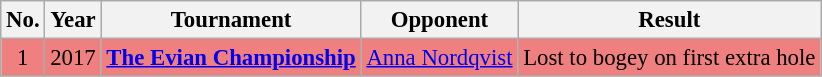<table class="wikitable" style="font-size:95%;">
<tr>
<th>No.</th>
<th>Year</th>
<th>Tournament</th>
<th>Opponent</th>
<th>Result</th>
</tr>
<tr style="background:#F08080;">
<td align=center>1</td>
<td>2017</td>
<td><strong><a href='#'>The Evian Championship</a></strong></td>
<td> <a href='#'>Anna Nordqvist</a></td>
<td>Lost to bogey on first extra hole</td>
</tr>
</table>
